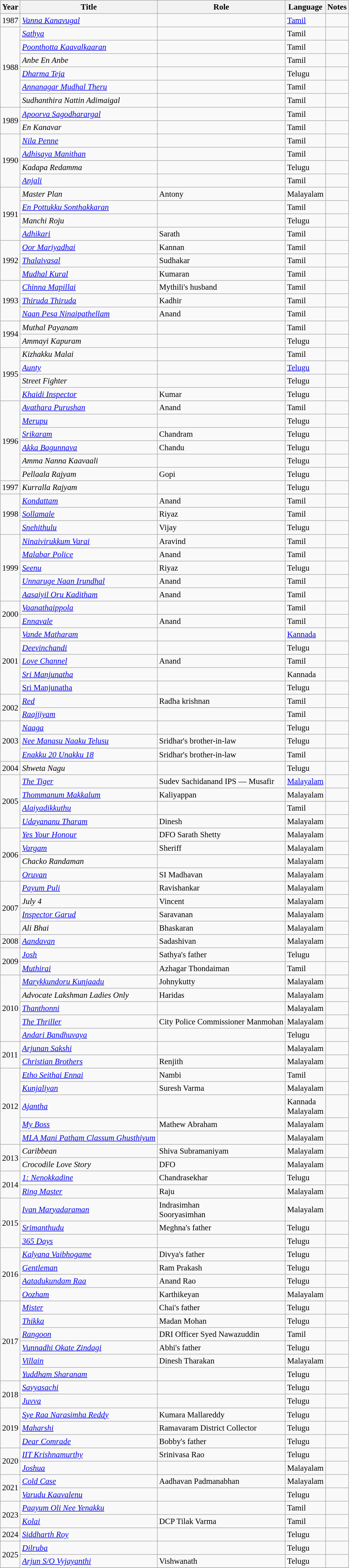<table class="wikitable" style="font-size: 95%;">
<tr>
<th>Year</th>
<th>Title</th>
<th>Role</th>
<th>Language</th>
<th>Notes</th>
</tr>
<tr>
<td>1987</td>
<td><em><a href='#'>Vanna Kanavugal</a></em></td>
<td></td>
<td><a href='#'>Tamil</a></td>
<td></td>
</tr>
<tr>
<td rowspan="6">1988</td>
<td><em><a href='#'>Sathya</a></em></td>
<td></td>
<td>Tamil</td>
<td></td>
</tr>
<tr>
<td><em><a href='#'>Poonthotta Kaavalkaaran</a></em></td>
<td></td>
<td>Tamil</td>
<td></td>
</tr>
<tr>
<td><em>Anbe En Anbe</em></td>
<td></td>
<td>Tamil</td>
<td></td>
</tr>
<tr>
<td><em><a href='#'>Dharma Teja</a></em></td>
<td></td>
<td>Telugu</td>
<td></td>
</tr>
<tr>
<td><em><a href='#'>Annanagar Mudhal Theru</a></em></td>
<td></td>
<td>Tamil</td>
<td></td>
</tr>
<tr>
<td><em>Sudhanthira Nattin Adimaigal</em></td>
<td></td>
<td>Tamil</td>
<td></td>
</tr>
<tr>
<td rowspan="2">1989</td>
<td><em><a href='#'>Apoorva Sagodharargal</a></em></td>
<td></td>
<td>Tamil</td>
<td></td>
</tr>
<tr>
<td><em>En Kanavar</em></td>
<td></td>
<td>Tamil</td>
<td></td>
</tr>
<tr>
<td rowspan="4">1990</td>
<td><em><a href='#'>Nila Penne</a></em></td>
<td></td>
<td>Tamil</td>
<td></td>
</tr>
<tr>
<td><em><a href='#'>Adhisaya Manithan</a></em></td>
<td></td>
<td>Tamil</td>
<td></td>
</tr>
<tr>
<td><em>Kadapa Redamma</em></td>
<td></td>
<td>Telugu</td>
<td></td>
</tr>
<tr>
<td><em><a href='#'>Anjali</a></em></td>
<td></td>
<td>Tamil</td>
<td></td>
</tr>
<tr>
<td rowspan="4">1991</td>
<td><em>Master Plan</em></td>
<td>Antony</td>
<td>Malayalam</td>
<td></td>
</tr>
<tr>
<td><em><a href='#'>En Pottukku Sonthakkaran</a></em></td>
<td></td>
<td>Tamil</td>
<td></td>
</tr>
<tr>
<td><em>Manchi Roju</em></td>
<td></td>
<td>Telugu</td>
<td></td>
</tr>
<tr>
<td><em><a href='#'>Adhikari</a></em></td>
<td>Sarath</td>
<td>Tamil</td>
<td></td>
</tr>
<tr>
<td rowspan="3">1992</td>
<td><em><a href='#'>Oor Mariyadhai</a></em></td>
<td>Kannan</td>
<td>Tamil</td>
<td></td>
</tr>
<tr>
<td><em><a href='#'>Thalaivasal</a></em></td>
<td>Sudhakar</td>
<td>Tamil</td>
<td></td>
</tr>
<tr>
<td><em><a href='#'>Mudhal Kural</a></em></td>
<td>Kumaran</td>
<td>Tamil</td>
<td></td>
</tr>
<tr>
<td rowspan="3">1993</td>
<td><em><a href='#'>Chinna Mapillai</a></em></td>
<td>Mythili's husband</td>
<td>Tamil</td>
<td></td>
</tr>
<tr>
<td><em><a href='#'>Thiruda Thiruda</a></em></td>
<td>Kadhir</td>
<td>Tamil</td>
<td></td>
</tr>
<tr>
<td><em><a href='#'>Naan Pesa Ninaipathellam</a></em></td>
<td>Anand</td>
<td>Tamil</td>
<td></td>
</tr>
<tr>
<td rowspan="2">1994</td>
<td><em>Muthal Payanam</em></td>
<td></td>
<td>Tamil</td>
<td></td>
</tr>
<tr>
<td><em>Ammayi Kapuram</em></td>
<td></td>
<td>Telugu</td>
<td></td>
</tr>
<tr>
<td rowspan="4">1995</td>
<td><em>Kizhakku Malai</em></td>
<td></td>
<td>Tamil</td>
<td></td>
</tr>
<tr>
<td><em><a href='#'>Aunty</a></em></td>
<td></td>
<td><a href='#'>Telugu</a></td>
<td></td>
</tr>
<tr>
<td><em>Street Fighter</em></td>
<td></td>
<td>Telugu</td>
<td></td>
</tr>
<tr>
<td><em><a href='#'>Khaidi Inspector</a></em></td>
<td>Kumar</td>
<td>Telugu</td>
<td></td>
</tr>
<tr>
<td rowspan="6">1996</td>
<td><em><a href='#'>Avathara Purushan</a></em></td>
<td>Anand</td>
<td>Tamil</td>
<td></td>
</tr>
<tr>
<td><em><a href='#'>Merupu</a></em></td>
<td></td>
<td>Telugu</td>
<td></td>
</tr>
<tr>
<td><em><a href='#'>Srikaram</a></em></td>
<td>Chandram</td>
<td>Telugu</td>
<td></td>
</tr>
<tr>
<td><em><a href='#'>Akka Bagunnava</a></em></td>
<td>Chandu</td>
<td>Telugu</td>
<td></td>
</tr>
<tr>
<td><em>Amma Nanna Kaavaali</em></td>
<td></td>
<td>Telugu</td>
<td></td>
</tr>
<tr>
<td><em>Pellaala Rajyam</em></td>
<td>Gopi</td>
<td>Telugu</td>
<td></td>
</tr>
<tr>
<td>1997</td>
<td><em>Kurralla Rajyam</em></td>
<td></td>
<td>Telugu</td>
<td></td>
</tr>
<tr>
<td rowspan="3">1998</td>
<td><em><a href='#'>Kondattam</a></em></td>
<td>Anand</td>
<td>Tamil</td>
<td></td>
</tr>
<tr>
<td><em><a href='#'>Sollamale</a></em></td>
<td>Riyaz</td>
<td>Tamil</td>
<td></td>
</tr>
<tr>
<td><em><a href='#'>Snehithulu</a></em></td>
<td>Vijay</td>
<td>Telugu</td>
<td></td>
</tr>
<tr>
<td rowspan="5">1999</td>
<td><em><a href='#'>Ninaivirukkum Varai</a></em></td>
<td>Aravind</td>
<td>Tamil</td>
<td></td>
</tr>
<tr>
<td><em><a href='#'>Malabar Police</a></em></td>
<td>Anand</td>
<td>Tamil</td>
<td></td>
</tr>
<tr>
<td><em><a href='#'>Seenu</a></em></td>
<td>Riyaz</td>
<td>Telugu</td>
<td></td>
</tr>
<tr>
<td><em><a href='#'>Unnaruge Naan Irundhal</a></em></td>
<td>Anand</td>
<td>Tamil</td>
<td></td>
</tr>
<tr>
<td><em><a href='#'>Aasaiyil Oru Kaditham</a></em></td>
<td>Anand</td>
<td>Tamil</td>
<td></td>
</tr>
<tr>
<td rowspan="2">2000</td>
<td><em><a href='#'>Vaanathaippola</a></em></td>
<td></td>
<td>Tamil</td>
<td></td>
</tr>
<tr>
<td><em><a href='#'>Ennavale</a></em></td>
<td>Anand</td>
<td>Tamil</td>
<td></td>
</tr>
<tr>
<td rowspan="5">2001</td>
<td><em><a href='#'>Vande Matharam</a></em></td>
<td></td>
<td><a href='#'>Kannada</a></td>
<td></td>
</tr>
<tr>
<td><em><a href='#'>Deevinchandi</a></em></td>
<td></td>
<td>Telugu</td>
<td></td>
</tr>
<tr>
<td><em><a href='#'>Love Channel</a></em></td>
<td>Anand</td>
<td>Tamil</td>
<td></td>
</tr>
<tr>
<td><em><a href='#'>Sri Manjunatha</a></em></td>
<td></td>
<td>Kannada</td>
<td></td>
</tr>
<tr>
<td><a href='#'>Sri Manjunatha</a></td>
<td></td>
<td>Telugu</td>
<td></td>
</tr>
<tr>
<td rowspan="2">2002</td>
<td><em><a href='#'>Red</a></em></td>
<td>Radha krishnan</td>
<td>Tamil</td>
<td></td>
</tr>
<tr>
<td><em><a href='#'>Raajjiyam</a></em></td>
<td></td>
<td>Tamil</td>
<td></td>
</tr>
<tr>
<td rowspan="3">2003</td>
<td><em><a href='#'>Naaga</a></em></td>
<td></td>
<td>Telugu</td>
<td></td>
</tr>
<tr>
<td><em><a href='#'>Nee Manasu Naaku Telusu</a></em></td>
<td>Sridhar's brother-in-law</td>
<td>Telugu</td>
<td></td>
</tr>
<tr>
<td><em><a href='#'>Enakku 20 Unakku 18</a></em></td>
<td>Sridhar's brother-in-law</td>
<td>Tamil</td>
<td></td>
</tr>
<tr>
<td>2004</td>
<td><em>Shweta Nagu</em></td>
<td></td>
<td>Telugu</td>
<td></td>
</tr>
<tr>
<td rowspan="4">2005</td>
<td><a href='#'><em>The Tiger</em></a></td>
<td>Sudev Sachidanand IPS — Musafir</td>
<td><a href='#'>Malayalam</a></td>
<td></td>
</tr>
<tr>
<td><em><a href='#'>Thommanum Makkalum</a></em></td>
<td>Kaliyappan</td>
<td>Malayalam</td>
<td></td>
</tr>
<tr>
<td><em><a href='#'>Alaiyadikkuthu</a></em></td>
<td></td>
<td>Tamil</td>
<td></td>
</tr>
<tr>
<td><em><a href='#'>Udayananu Tharam</a> </em></td>
<td>Dinesh</td>
<td>Malayalam</td>
<td></td>
</tr>
<tr>
<td rowspan="4">2006</td>
<td><em><a href='#'>Yes Your Honour</a></em></td>
<td>DFO Sarath Shetty</td>
<td>Malayalam</td>
<td></td>
</tr>
<tr>
<td><em><a href='#'>Vargam</a></em></td>
<td>Sheriff</td>
<td>Malayalam</td>
<td></td>
</tr>
<tr>
<td><em>Chacko Randaman</em></td>
<td></td>
<td>Malayalam</td>
<td></td>
</tr>
<tr>
<td><em><a href='#'>Oruvan</a></em></td>
<td>SI Madhavan</td>
<td>Malayalam</td>
<td></td>
</tr>
<tr>
<td rowspan="4">2007</td>
<td><em><a href='#'>Payum Puli</a></em></td>
<td>Ravishankar</td>
<td>Malayalam</td>
<td></td>
</tr>
<tr>
<td><em>July 4</em></td>
<td>Vincent</td>
<td>Malayalam</td>
<td></td>
</tr>
<tr>
<td><em><a href='#'>Inspector Garud</a></em></td>
<td>Saravanan</td>
<td>Malayalam</td>
<td></td>
</tr>
<tr>
<td><em>Ali Bhai</em></td>
<td>Bhaskaran</td>
<td>Malayalam</td>
<td></td>
</tr>
<tr>
<td>2008</td>
<td><em><a href='#'>Aandavan</a></em></td>
<td>Sadashivan</td>
<td>Malayalam</td>
<td></td>
</tr>
<tr>
<td rowspan="2">2009</td>
<td><em><a href='#'>Josh</a></em></td>
<td>Sathya's father</td>
<td>Telugu</td>
<td></td>
</tr>
<tr>
<td><em><a href='#'>Muthirai</a></em></td>
<td>Azhagar Thondaiman</td>
<td>Tamil</td>
<td></td>
</tr>
<tr>
<td rowspan="5">2010</td>
<td><em><a href='#'>Marykkundoru Kunjaadu</a></em></td>
<td>Johnykutty</td>
<td>Malayalam</td>
<td></td>
</tr>
<tr>
<td><em>Advocate Lakshman Ladies Only</em></td>
<td>Haridas</td>
<td>Malayalam</td>
<td></td>
</tr>
<tr>
<td><em><a href='#'>Thanthonni</a></em></td>
<td></td>
<td>Malayalam</td>
<td></td>
</tr>
<tr>
<td><em><a href='#'>The Thriller</a></em></td>
<td>City Police Commissioner Manmohan</td>
<td>Malayalam</td>
<td></td>
</tr>
<tr>
<td><em><a href='#'>Andari Bandhuvaya</a></em></td>
<td></td>
<td>Telugu</td>
<td></td>
</tr>
<tr>
<td rowspan="2">2011</td>
<td><em><a href='#'>Arjunan Sakshi</a></em></td>
<td></td>
<td>Malayalam</td>
<td></td>
</tr>
<tr>
<td><em><a href='#'>Christian Brothers</a></em></td>
<td>Renjith</td>
<td>Malayalam</td>
<td></td>
</tr>
<tr>
<td rowspan="5">2012</td>
<td><em><a href='#'>Etho Seithai Ennai</a></em></td>
<td>Nambi</td>
<td>Tamil</td>
<td></td>
</tr>
<tr>
<td><em><a href='#'>Kunjaliyan</a></em></td>
<td>Suresh Varma</td>
<td>Malayalam</td>
<td></td>
</tr>
<tr>
<td><em><a href='#'>Ajantha</a></em></td>
<td></td>
<td>Kannada<br>Malayalam</td>
<td></td>
</tr>
<tr>
<td><em><a href='#'>My Boss</a></em></td>
<td>Mathew Abraham</td>
<td>Malayalam</td>
<td></td>
</tr>
<tr>
<td><em><a href='#'>MLA Mani Patham Classum Ghusthiyum</a></em></td>
<td></td>
<td>Malayalam</td>
<td></td>
</tr>
<tr>
<td rowspan="2">2013</td>
<td><em>Caribbean</em></td>
<td>Shiva Subramaniyam</td>
<td>Malayalam</td>
<td></td>
</tr>
<tr>
<td><em>Crocodile Love Story</em></td>
<td>DFO</td>
<td>Malayalam</td>
<td></td>
</tr>
<tr>
<td rowspan="2">2014</td>
<td><em><a href='#'>1: Nenokkadine</a></em></td>
<td>Chandrasekhar</td>
<td>Telugu</td>
<td></td>
</tr>
<tr>
<td><em><a href='#'>Ring Master</a></em></td>
<td>Raju</td>
<td>Malayalam</td>
<td></td>
</tr>
<tr>
<td rowspan="3">2015</td>
<td><em><a href='#'>Ivan Maryadaraman</a></em></td>
<td>Indrasimhan<br>Sooryasimhan</td>
<td>Malayalam</td>
<td></td>
</tr>
<tr>
<td><em><a href='#'>Srimanthudu</a></em></td>
<td>Meghna's father</td>
<td>Telugu</td>
<td></td>
</tr>
<tr>
<td><em><a href='#'>365 Days</a></em></td>
<td></td>
<td>Telugu</td>
<td></td>
</tr>
<tr>
<td rowspan="4">2016</td>
<td><em><a href='#'>Kalyana Vaibhogame</a></em></td>
<td>Divya's father</td>
<td>Telugu</td>
<td></td>
</tr>
<tr>
<td><em> <a href='#'>Gentleman</a></em></td>
<td>Ram Prakash</td>
<td>Telugu</td>
<td></td>
</tr>
<tr>
<td><em><a href='#'>Aatadukundam Raa</a></em></td>
<td>Anand Rao</td>
<td>Telugu</td>
<td></td>
</tr>
<tr>
<td><em> <a href='#'>Oozham</a></em></td>
<td>Karthikeyan</td>
<td>Malayalam</td>
<td></td>
</tr>
<tr>
<td rowspan="6">2017</td>
<td><em><a href='#'>Mister</a></em></td>
<td>Chai's father</td>
<td>Telugu</td>
<td></td>
</tr>
<tr>
<td><em><a href='#'>Thikka</a></em></td>
<td>Madan Mohan</td>
<td>Telugu</td>
<td></td>
</tr>
<tr>
<td><em><a href='#'>Rangoon</a></em></td>
<td>DRI Officer Syed Nawazuddin</td>
<td>Tamil</td>
<td></td>
</tr>
<tr>
<td><em><a href='#'>Vunnadhi Okate Zindagi</a></em></td>
<td>Abhi's father</td>
<td>Telugu</td>
<td></td>
</tr>
<tr>
<td><em><a href='#'>Villain</a></em></td>
<td>Dinesh Tharakan</td>
<td>Malayalam</td>
<td></td>
</tr>
<tr>
<td><em><a href='#'>Yuddham Sharanam</a></em></td>
<td></td>
<td>Telugu</td>
<td></td>
</tr>
<tr>
<td rowspan="2">2018</td>
<td><em><a href='#'>Savyasachi</a></em></td>
<td></td>
<td>Telugu</td>
<td></td>
</tr>
<tr>
<td><em><a href='#'>Juvva</a></em></td>
<td></td>
<td>Telugu</td>
<td></td>
</tr>
<tr>
<td rowspan="3">2019</td>
<td><em><a href='#'>Sye Raa Narasimha Reddy</a></em></td>
<td>Kumara Mallareddy</td>
<td>Telugu</td>
<td></td>
</tr>
<tr>
<td><em><a href='#'>Maharshi</a></em></td>
<td>Ramavaram District Collector</td>
<td>Telugu</td>
<td></td>
</tr>
<tr>
<td><em><a href='#'>Dear Comrade</a></em></td>
<td>Bobby's father</td>
<td>Telugu</td>
<td></td>
</tr>
<tr>
<td rowspan="2">2020</td>
<td><em><a href='#'>IIT Krishnamurthy</a></em></td>
<td>Srinivasa Rao</td>
<td>Telugu</td>
<td></td>
</tr>
<tr>
<td><em><a href='#'>Joshua</a></em></td>
<td></td>
<td>Malayalam</td>
</tr>
<tr>
<td rowspan="2">2021</td>
<td><em><a href='#'>Cold Case</a></em></td>
<td>Aadhavan Padmanabhan</td>
<td>Malayalam</td>
<td></td>
</tr>
<tr>
<td><em><a href='#'>Varudu Kaavalenu</a></em></td>
<td></td>
<td>Telugu</td>
<td></td>
</tr>
<tr>
<td rowspan="2">2023</td>
<td><em><a href='#'>Paayum Oli Nee Yenakku</a></em></td>
<td></td>
<td>Tamil</td>
<td></td>
</tr>
<tr>
<td><em><a href='#'>Kolai</a></em></td>
<td>DCP Tilak Varma</td>
<td>Tamil</td>
<td></td>
</tr>
<tr>
<td>2024</td>
<td><em><a href='#'>Siddharth Roy</a></em></td>
<td></td>
<td>Telugu</td>
<td></td>
</tr>
<tr>
<td rowspan="2">2025</td>
<td><em><a href='#'>Dilruba</a></em></td>
<td></td>
<td>Telugu</td>
<td></td>
</tr>
<tr>
<td><em><a href='#'>Arjun S/O Vyjayanthi</a></em></td>
<td>Vishwanath</td>
<td>Telugu</td>
<td></td>
</tr>
<tr>
</tr>
</table>
